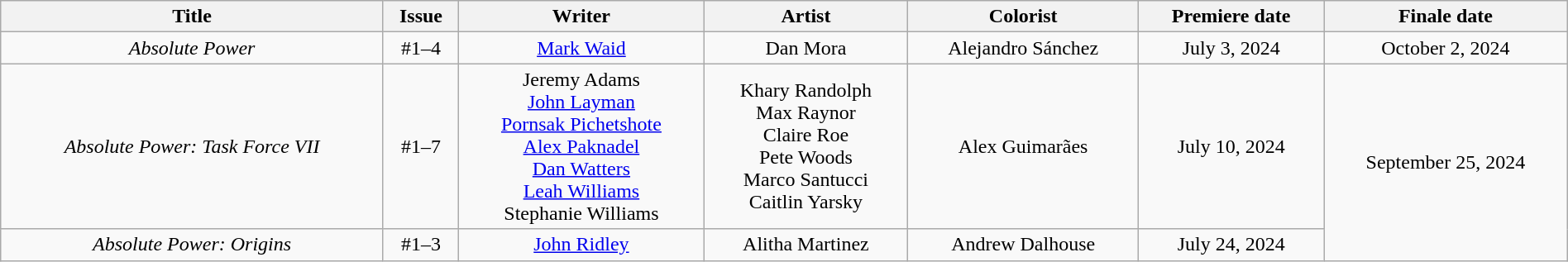<table class="wikitable" style="text-align:center; width:100%">
<tr>
<th scope="col">Title</th>
<th scope="col">Issue</th>
<th scope="col">Writer</th>
<th scope="col">Artist</th>
<th scope="col">Colorist</th>
<th scope="col">Premiere date</th>
<th scope="col">Finale date</th>
</tr>
<tr>
<td><em>Absolute Power</em></td>
<td>#1–4</td>
<td><a href='#'>Mark Waid</a></td>
<td>Dan Mora</td>
<td>Alejandro Sánchez</td>
<td>July 3, 2024</td>
<td>October 2, 2024</td>
</tr>
<tr>
<td><em>Absolute Power: Task Force VII</em></td>
<td>#1–7</td>
<td>Jeremy Adams<br><a href='#'>John Layman</a><br><a href='#'>Pornsak Pichetshote</a><br><a href='#'>Alex Paknadel</a><br><a href='#'>Dan Watters</a><br><a href='#'>Leah Williams</a><br>Stephanie Williams</td>
<td>Khary Randolph<br>Max Raynor<br>Claire Roe<br>Pete Woods<br>Marco Santucci<br>Caitlin Yarsky</td>
<td>Alex Guimarães</td>
<td>July 10, 2024</td>
<td rowspan="2">September 25, 2024</td>
</tr>
<tr>
<td><em>Absolute Power: Origins</em></td>
<td>#1–3</td>
<td><a href='#'>John Ridley</a></td>
<td>Alitha Martinez</td>
<td>Andrew Dalhouse</td>
<td>July 24, 2024</td>
</tr>
</table>
